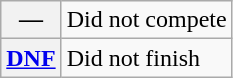<table class="wikitable">
<tr>
<th scope="row">—</th>
<td>Did not compete</td>
</tr>
<tr>
<th scope="row"><a href='#'>DNF</a></th>
<td>Did not finish</td>
</tr>
</table>
